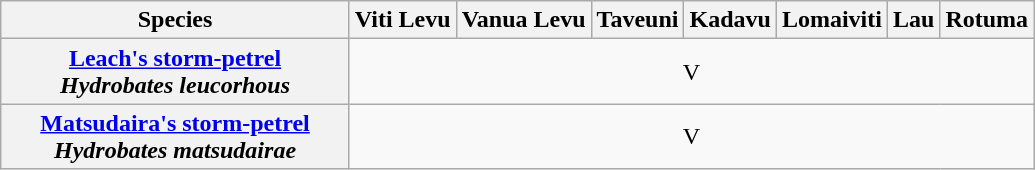<table class="wikitable" style="text-align:center">
<tr>
<th width="225">Species</th>
<th>Viti Levu</th>
<th>Vanua Levu</th>
<th>Taveuni</th>
<th>Kadavu</th>
<th>Lomaiviti</th>
<th>Lau</th>
<th>Rotuma</th>
</tr>
<tr>
<th><a href='#'>Leach's storm-petrel</a><br><em>Hydrobates leucorhous </em></th>
<td colspan="8" align="center">V</td>
</tr>
<tr>
<th><a href='#'>Matsudaira's storm-petrel</a><br><em>Hydrobates matsudairae </em></th>
<td colspan="8" align="center">V</td>
</tr>
</table>
